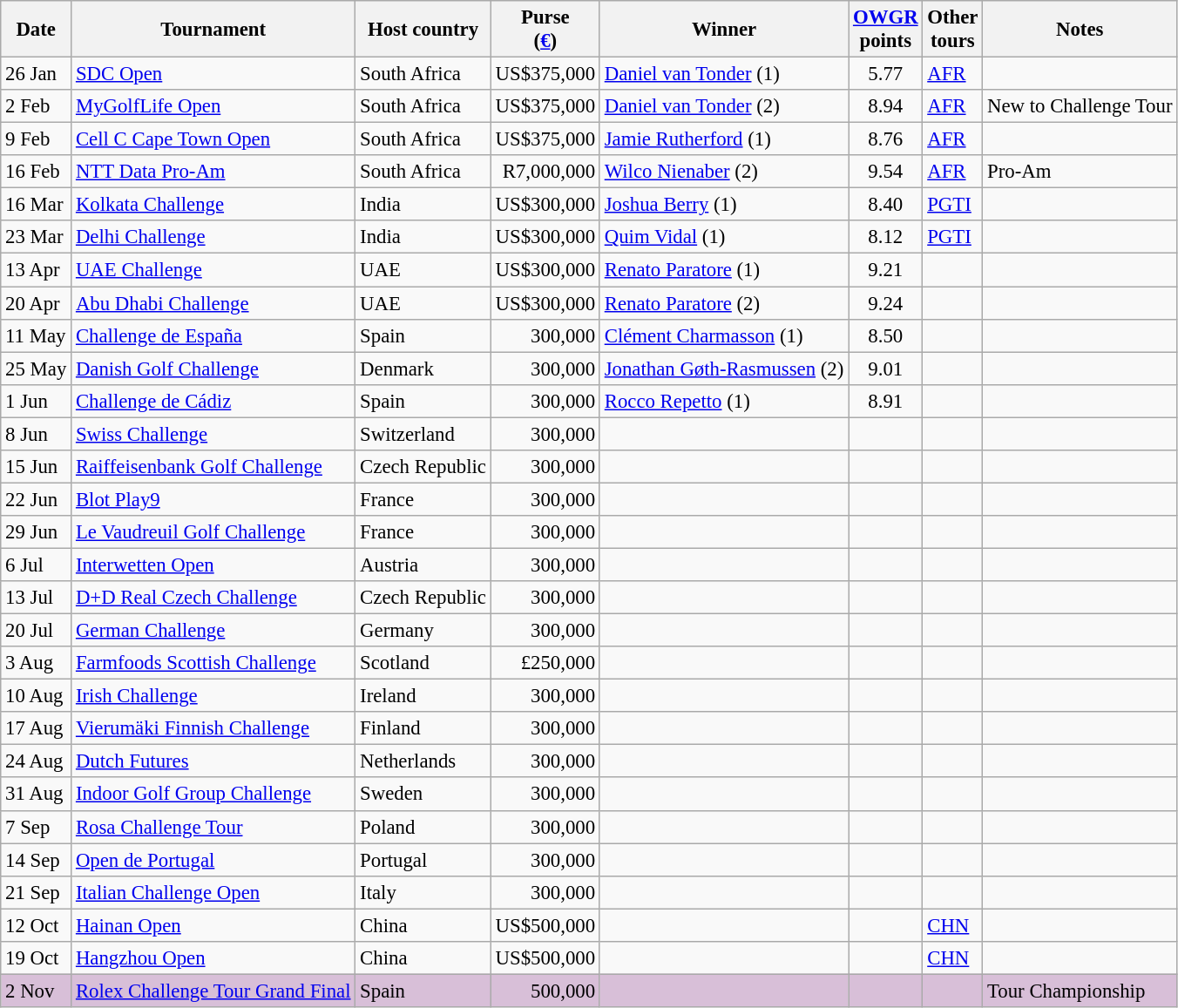<table class="wikitable" style="font-size:95%">
<tr>
<th>Date</th>
<th>Tournament</th>
<th>Host country</th>
<th>Purse<br>(<a href='#'>€</a>)</th>
<th>Winner</th>
<th><a href='#'>OWGR</a><br>points</th>
<th>Other<br>tours</th>
<th>Notes</th>
</tr>
<tr>
<td>26 Jan</td>
<td><a href='#'>SDC Open</a></td>
<td>South Africa</td>
<td align=right>US$375,000</td>
<td> <a href='#'>Daniel van Tonder</a> (1)</td>
<td align=center>5.77</td>
<td><a href='#'>AFR</a></td>
<td></td>
</tr>
<tr>
<td>2 Feb</td>
<td><a href='#'>MyGolfLife Open</a></td>
<td>South Africa</td>
<td align=right>US$375,000</td>
<td> <a href='#'>Daniel van Tonder</a> (2)</td>
<td align=center>8.94</td>
<td><a href='#'>AFR</a></td>
<td>New to Challenge Tour</td>
</tr>
<tr>
<td>9 Feb</td>
<td><a href='#'>Cell C Cape Town Open</a></td>
<td>South Africa</td>
<td align=right>US$375,000</td>
<td> <a href='#'>Jamie Rutherford</a> (1)</td>
<td align=center>8.76</td>
<td><a href='#'>AFR</a></td>
<td></td>
</tr>
<tr>
<td>16 Feb</td>
<td><a href='#'>NTT Data Pro-Am</a></td>
<td>South Africa</td>
<td align=right>R7,000,000</td>
<td> <a href='#'>Wilco Nienaber</a> (2)</td>
<td align=center>9.54</td>
<td><a href='#'>AFR</a></td>
<td>Pro-Am</td>
</tr>
<tr>
<td>16 Mar</td>
<td><a href='#'>Kolkata Challenge</a></td>
<td>India</td>
<td align=right>US$300,000</td>
<td> <a href='#'>Joshua Berry</a> (1)</td>
<td align=center>8.40</td>
<td><a href='#'>PGTI</a></td>
<td></td>
</tr>
<tr>
<td>23 Mar</td>
<td><a href='#'>Delhi Challenge</a></td>
<td>India</td>
<td align=right>US$300,000</td>
<td> <a href='#'>Quim Vidal</a> (1)</td>
<td align=center>8.12</td>
<td><a href='#'>PGTI</a></td>
<td></td>
</tr>
<tr>
<td>13 Apr</td>
<td><a href='#'>UAE Challenge</a></td>
<td>UAE</td>
<td align=right>US$300,000</td>
<td> <a href='#'>Renato Paratore</a> (1)</td>
<td align=center>9.21</td>
<td></td>
<td></td>
</tr>
<tr>
<td>20 Apr</td>
<td><a href='#'>Abu Dhabi Challenge</a></td>
<td>UAE</td>
<td align=right>US$300,000</td>
<td> <a href='#'>Renato Paratore</a> (2)</td>
<td align=center>9.24</td>
<td></td>
<td></td>
</tr>
<tr>
<td>11 May</td>
<td><a href='#'>Challenge de España</a></td>
<td>Spain</td>
<td align=right>300,000</td>
<td> <a href='#'>Clément Charmasson</a> (1)</td>
<td align=center>8.50</td>
<td></td>
<td></td>
</tr>
<tr>
<td>25 May</td>
<td><a href='#'>Danish Golf Challenge</a></td>
<td>Denmark</td>
<td align=right>300,000</td>
<td> <a href='#'>Jonathan Gøth-Rasmussen</a> (2)</td>
<td align=center>9.01</td>
<td></td>
<td></td>
</tr>
<tr>
<td>1 Jun</td>
<td><a href='#'>Challenge de Cádiz</a></td>
<td>Spain</td>
<td align=right>300,000</td>
<td> <a href='#'>Rocco Repetto</a> (1)</td>
<td align=center>8.91</td>
<td></td>
<td></td>
</tr>
<tr>
<td>8 Jun</td>
<td><a href='#'>Swiss Challenge</a></td>
<td>Switzerland</td>
<td align=right>300,000</td>
<td></td>
<td align=center></td>
<td></td>
<td></td>
</tr>
<tr>
<td>15 Jun</td>
<td><a href='#'>Raiffeisenbank Golf Challenge</a></td>
<td>Czech Republic</td>
<td align=right>300,000</td>
<td></td>
<td align=center></td>
<td></td>
<td></td>
</tr>
<tr>
<td>22 Jun</td>
<td><a href='#'>Blot Play9</a></td>
<td>France</td>
<td align=right>300,000</td>
<td></td>
<td align=center></td>
<td></td>
<td></td>
</tr>
<tr>
<td>29 Jun</td>
<td><a href='#'>Le Vaudreuil Golf Challenge</a></td>
<td>France</td>
<td align=right>300,000</td>
<td></td>
<td align=center></td>
<td></td>
<td></td>
</tr>
<tr>
<td>6 Jul</td>
<td><a href='#'>Interwetten Open</a></td>
<td>Austria</td>
<td align=right>300,000</td>
<td></td>
<td align=center></td>
<td></td>
<td></td>
</tr>
<tr>
<td>13 Jul</td>
<td><a href='#'>D+D Real Czech Challenge</a></td>
<td>Czech Republic</td>
<td align=right>300,000</td>
<td></td>
<td align=center></td>
<td></td>
<td></td>
</tr>
<tr>
<td>20 Jul</td>
<td><a href='#'>German Challenge</a></td>
<td>Germany</td>
<td align=right>300,000</td>
<td></td>
<td align=center></td>
<td></td>
<td></td>
</tr>
<tr>
<td>3 Aug</td>
<td><a href='#'>Farmfoods Scottish Challenge</a></td>
<td>Scotland</td>
<td align=right>£250,000</td>
<td></td>
<td align=center></td>
<td></td>
<td></td>
</tr>
<tr>
<td>10 Aug</td>
<td><a href='#'>Irish Challenge</a></td>
<td>Ireland</td>
<td align=right>300,000</td>
<td></td>
<td align=center></td>
<td></td>
<td></td>
</tr>
<tr>
<td>17 Aug</td>
<td><a href='#'>Vierumäki Finnish Challenge</a></td>
<td>Finland</td>
<td align=right>300,000</td>
<td></td>
<td align=center></td>
<td></td>
<td></td>
</tr>
<tr>
<td>24 Aug</td>
<td><a href='#'>Dutch Futures</a></td>
<td>Netherlands</td>
<td align=right>300,000</td>
<td></td>
<td align=center></td>
<td></td>
<td></td>
</tr>
<tr>
<td>31 Aug</td>
<td><a href='#'>Indoor Golf Group Challenge</a></td>
<td>Sweden</td>
<td align=right>300,000</td>
<td></td>
<td align=center></td>
<td></td>
<td></td>
</tr>
<tr>
<td>7 Sep</td>
<td><a href='#'>Rosa Challenge Tour</a></td>
<td>Poland</td>
<td align=right>300,000</td>
<td></td>
<td align=center></td>
<td></td>
<td></td>
</tr>
<tr>
<td>14 Sep</td>
<td><a href='#'>Open de Portugal</a></td>
<td>Portugal</td>
<td align=right>300,000</td>
<td></td>
<td align=center></td>
<td></td>
<td></td>
</tr>
<tr>
<td>21 Sep</td>
<td><a href='#'>Italian Challenge Open</a></td>
<td>Italy</td>
<td align=right>300,000</td>
<td></td>
<td align=center></td>
<td></td>
<td></td>
</tr>
<tr>
<td>12 Oct</td>
<td><a href='#'>Hainan Open</a></td>
<td>China</td>
<td align=right>US$500,000</td>
<td></td>
<td align=center></td>
<td><a href='#'>CHN</a></td>
<td></td>
</tr>
<tr>
<td>19 Oct</td>
<td><a href='#'>Hangzhou Open</a></td>
<td>China</td>
<td align=right>US$500,000</td>
<td></td>
<td align=center></td>
<td><a href='#'>CHN</a></td>
<td></td>
</tr>
<tr style="background:thistle;">
<td>2 Nov</td>
<td><a href='#'>Rolex Challenge Tour Grand Final</a></td>
<td>Spain</td>
<td align=right>500,000</td>
<td></td>
<td align=center></td>
<td></td>
<td>Tour Championship</td>
</tr>
</table>
